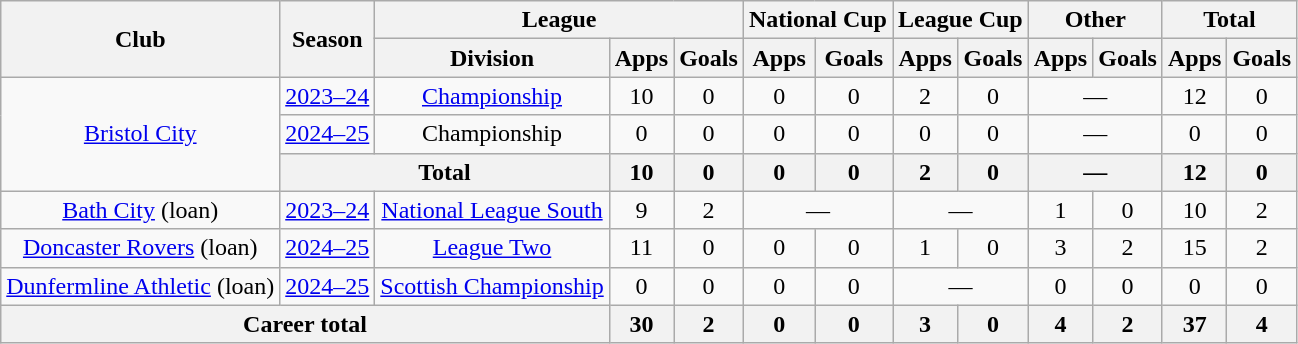<table class=wikitable style="text-align: center">
<tr>
<th rowspan=2>Club</th>
<th rowspan=2>Season</th>
<th colspan=3>League</th>
<th colspan=2>National Cup</th>
<th colspan=2>League Cup</th>
<th colspan=2>Other</th>
<th colspan=2>Total</th>
</tr>
<tr>
<th>Division</th>
<th>Apps</th>
<th>Goals</th>
<th>Apps</th>
<th>Goals</th>
<th>Apps</th>
<th>Goals</th>
<th>Apps</th>
<th>Goals</th>
<th>Apps</th>
<th>Goals</th>
</tr>
<tr>
<td rowspan=3><a href='#'>Bristol City</a></td>
<td><a href='#'>2023–24</a></td>
<td><a href='#'>Championship</a></td>
<td>10</td>
<td>0</td>
<td>0</td>
<td>0</td>
<td>2</td>
<td>0</td>
<td colspan=2>—</td>
<td>12</td>
<td>0</td>
</tr>
<tr>
<td><a href='#'>2024–25</a></td>
<td>Championship</td>
<td>0</td>
<td>0</td>
<td>0</td>
<td>0</td>
<td>0</td>
<td>0</td>
<td colspan=2>—</td>
<td>0</td>
<td>0</td>
</tr>
<tr>
<th colspan=2>Total</th>
<th>10</th>
<th>0</th>
<th>0</th>
<th>0</th>
<th>2</th>
<th>0</th>
<th colspan=2>—</th>
<th>12</th>
<th>0</th>
</tr>
<tr>
<td><a href='#'>Bath City</a> (loan)</td>
<td><a href='#'>2023–24</a></td>
<td><a href='#'>National League South</a></td>
<td>9</td>
<td>2</td>
<td colspan=2>—</td>
<td colspan=2>—</td>
<td>1</td>
<td>0</td>
<td>10</td>
<td>2</td>
</tr>
<tr>
<td><a href='#'>Doncaster Rovers</a> (loan)</td>
<td><a href='#'>2024–25</a></td>
<td><a href='#'>League Two</a></td>
<td>11</td>
<td>0</td>
<td>0</td>
<td>0</td>
<td>1</td>
<td>0</td>
<td>3</td>
<td>2</td>
<td>15</td>
<td>2</td>
</tr>
<tr>
<td><a href='#'>Dunfermline Athletic</a> (loan)</td>
<td><a href='#'>2024–25</a></td>
<td><a href='#'>Scottish Championship</a></td>
<td>0</td>
<td>0</td>
<td>0</td>
<td>0</td>
<td colspan=2>—</td>
<td>0</td>
<td>0</td>
<td>0</td>
<td>0</td>
</tr>
<tr>
<th colspan=3>Career total</th>
<th>30</th>
<th>2</th>
<th>0</th>
<th>0</th>
<th>3</th>
<th>0</th>
<th>4</th>
<th>2</th>
<th>37</th>
<th>4</th>
</tr>
</table>
